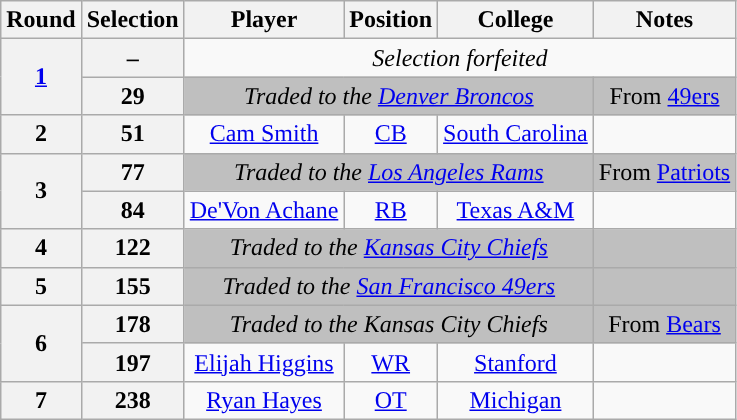<table class="wikitable" style="text-align:center">
<tr>
<th scope="col">Round</th>
<th scope="col">Selection</th>
<th scope="col">Player</th>
<th scope="col">Position</th>
<th scope="col">College</th>
<th scope="col">Notes</th>
</tr>
<tr>
<th rowspan="2"><a href='#'>1</a></th>
<th>–</th>
<td scope="row" colspan="4"><em>Selection forfeited</em></td>
</tr>
<tr>
<th>29</th>
<td scope="row" colspan="3" style="background:#BFBFBF"><em>Traded to the <a href='#'>Denver Broncos</a></em></td>
<td style="background:#BFBFBF">From <a href='#'>49ers</a></td>
</tr>
<tr>
<th>2</th>
<th>51</th>
<td scope="row"><a href='#'>Cam Smith</a></td>
<td><a href='#'>CB</a></td>
<td><a href='#'>South Carolina</a></td>
<td></td>
</tr>
<tr>
<th rowspan="2">3</th>
<th>77</th>
<td scope="row" colspan="3" style="background:#BFBFBF"><em>Traded to the <a href='#'>Los Angeles Rams</a></em></td>
<td style="background:#BFBFBF">From <a href='#'>Patriots</a></td>
</tr>
<tr>
<th>84</th>
<td scope="row"><a href='#'>De'Von Achane</a></td>
<td><a href='#'>RB</a></td>
<td><a href='#'>Texas A&M</a></td>
<td></td>
</tr>
<tr>
<th>4</th>
<th>122</th>
<td scope="row" colspan="3" style="background:#BFBFBF"><em>Traded to the <a href='#'>Kansas City Chiefs</a></em></td>
<td style="background:#BFBFBF"></td>
</tr>
<tr>
<th>5</th>
<th>155</th>
<td scope="row" colspan="3" style="background:#BFBFBF"><em>Traded to the <a href='#'>San Francisco 49ers</a></em></td>
<td style="background:#BFBFBF"></td>
</tr>
<tr>
<th rowspan="2">6</th>
<th>178</th>
<td colspan="3" style="background:#BFBFBF"><em>Traded to the Kansas City Chiefs</em></td>
<td style="background:#BFBFBF">From <a href='#'>Bears</a></td>
</tr>
<tr>
<th>197</th>
<td scope="row"><a href='#'>Elijah Higgins</a></td>
<td><a href='#'>WR</a></td>
<td><a href='#'>Stanford</a></td>
<td></td>
</tr>
<tr>
<th>7</th>
<th>238</th>
<td scope="row"><a href='#'>Ryan Hayes</a></td>
<td><a href='#'>OT</a></td>
<td><a href='#'>Michigan</a></td>
<td></td>
</tr>
</table>
